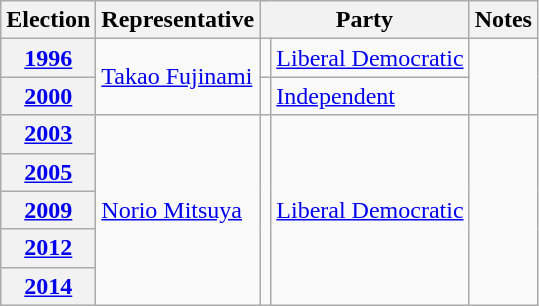<table class=wikitable>
<tr valign=bottom>
<th>Election</th>
<th>Representative</th>
<th colspan="2">Party</th>
<th>Notes</th>
</tr>
<tr>
<th><a href='#'>1996</a>  </th>
<td rowspan="2"><a href='#'>Takao Fujinami</a></td>
<td bgcolor=></td>
<td><a href='#'>Liberal Democratic</a></td>
<td rowspan="2"></td>
</tr>
<tr>
<th><a href='#'>2000</a></th>
<td bgcolor=></td>
<td><a href='#'>Independent</a></td>
</tr>
<tr>
<th><a href='#'>2003</a></th>
<td rowspan="5"><a href='#'>Norio Mitsuya</a></td>
<td rowspan="5" bgcolor=></td>
<td rowspan="5"><a href='#'>Liberal Democratic</a></td>
<td rowspan="5"></td>
</tr>
<tr>
<th><a href='#'>2005</a></th>
</tr>
<tr>
<th><a href='#'>2009</a></th>
</tr>
<tr>
<th><a href='#'>2012</a></th>
</tr>
<tr>
<th><a href='#'>2014</a></th>
</tr>
</table>
